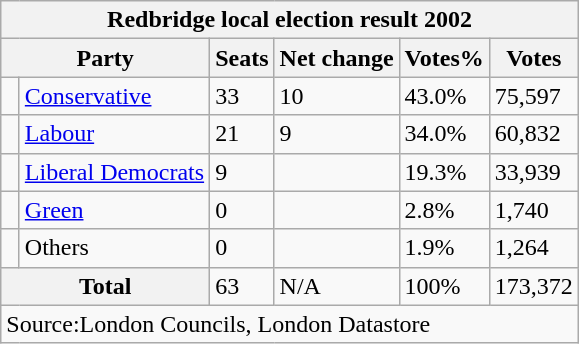<table class="wikitable">
<tr>
<th colspan="6">Redbridge local election result 2002</th>
</tr>
<tr>
<th colspan="2">Party</th>
<th>Seats</th>
<th>Net change</th>
<th>Votes%</th>
<th>Votes</th>
</tr>
<tr>
<td width="5"></td>
<td><a href='#'>Conservative</a></td>
<td>33</td>
<td>10</td>
<td>43.0%</td>
<td>75,597</td>
</tr>
<tr>
<td width="5"></td>
<td><a href='#'>Labour</a></td>
<td>21</td>
<td>9</td>
<td>34.0%</td>
<td>60,832</td>
</tr>
<tr>
<td width="5"></td>
<td><a href='#'>Liberal Democrats</a></td>
<td>9</td>
<td></td>
<td>19.3%</td>
<td>33,939</td>
</tr>
<tr>
<td width="5"></td>
<td><a href='#'>Green</a></td>
<td>0</td>
<td></td>
<td>2.8%</td>
<td>1,740</td>
</tr>
<tr>
<td width="5"></td>
<td>Others</td>
<td>0</td>
<td></td>
<td>1.9%</td>
<td>1,264</td>
</tr>
<tr>
<th colspan="2">Total</th>
<td>63</td>
<td>N/A</td>
<td>100%</td>
<td>173,372</td>
</tr>
<tr>
<td colspan="6">Source:London Councils, London Datastore</td>
</tr>
</table>
